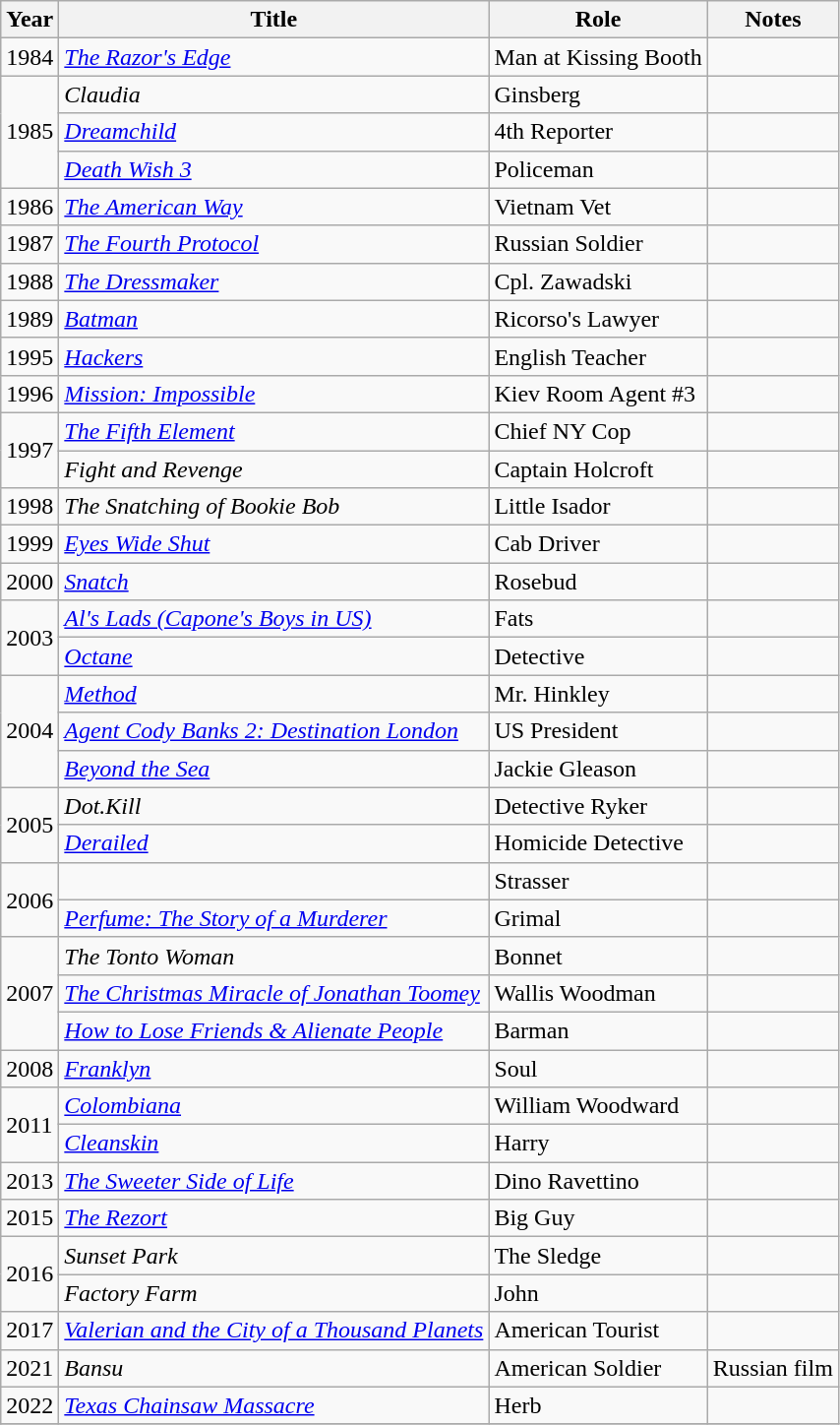<table class="wikitable sortable">
<tr>
<th>Year</th>
<th>Title</th>
<th>Role</th>
<th>Notes</th>
</tr>
<tr>
<td>1984</td>
<td><em><a href='#'>The Razor's Edge</a></em></td>
<td>Man at Kissing Booth</td>
<td></td>
</tr>
<tr>
<td rowspan="3">1985</td>
<td><em>Claudia</em></td>
<td>Ginsberg</td>
<td></td>
</tr>
<tr>
<td><em><a href='#'>Dreamchild</a></em></td>
<td>4th Reporter</td>
<td></td>
</tr>
<tr>
<td><em><a href='#'>Death Wish 3</a></em></td>
<td>Policeman</td>
<td></td>
</tr>
<tr>
<td>1986</td>
<td><em><a href='#'>The American Way</a></em></td>
<td>Vietnam Vet</td>
<td></td>
</tr>
<tr>
<td>1987</td>
<td><em><a href='#'>The Fourth Protocol</a></em></td>
<td>Russian Soldier</td>
<td></td>
</tr>
<tr>
<td>1988</td>
<td><em><a href='#'>The Dressmaker</a></em></td>
<td>Cpl. Zawadski</td>
<td></td>
</tr>
<tr>
<td>1989</td>
<td><em><a href='#'>Batman</a></em></td>
<td>Ricorso's Lawyer</td>
<td></td>
</tr>
<tr>
<td>1995</td>
<td><em><a href='#'>Hackers</a></em></td>
<td>English Teacher</td>
<td></td>
</tr>
<tr>
<td>1996</td>
<td><em><a href='#'>Mission: Impossible</a></em></td>
<td>Kiev Room Agent #3</td>
<td></td>
</tr>
<tr>
<td rowspan="2">1997</td>
<td><em><a href='#'>The Fifth Element</a></em></td>
<td>Chief NY Cop</td>
<td></td>
</tr>
<tr>
<td><em>Fight and Revenge</em></td>
<td>Captain Holcroft</td>
<td></td>
</tr>
<tr>
<td>1998</td>
<td><em>The Snatching of Bookie Bob</em></td>
<td>Little Isador</td>
<td></td>
</tr>
<tr>
<td>1999</td>
<td><em><a href='#'>Eyes Wide Shut</a></em></td>
<td>Cab Driver</td>
<td></td>
</tr>
<tr>
<td>2000</td>
<td><em><a href='#'>Snatch</a></em></td>
<td>Rosebud</td>
<td></td>
</tr>
<tr>
<td rowspan="2">2003</td>
<td><em><a href='#'>Al's Lads (Capone's Boys in US)</a></em></td>
<td>Fats</td>
<td></td>
</tr>
<tr>
<td><em><a href='#'>Octane</a></em></td>
<td>Detective</td>
<td></td>
</tr>
<tr>
<td rowspan="3">2004</td>
<td><em><a href='#'>Method</a></em></td>
<td>Mr. Hinkley</td>
<td></td>
</tr>
<tr>
<td><em><a href='#'>Agent Cody Banks 2: Destination London</a></em></td>
<td>US President</td>
<td></td>
</tr>
<tr>
<td><em><a href='#'>Beyond the Sea</a></em></td>
<td>Jackie Gleason</td>
<td></td>
</tr>
<tr>
<td rowspan="2">2005</td>
<td><em>Dot.Kill</em></td>
<td>Detective Ryker</td>
<td></td>
</tr>
<tr>
<td><em><a href='#'>Derailed</a></em></td>
<td>Homicide Detective</td>
<td></td>
</tr>
<tr>
<td rowspan="2">2006</td>
<td><em></em></td>
<td>Strasser</td>
<td></td>
</tr>
<tr>
<td><em><a href='#'>Perfume: The Story of a Murderer</a></em></td>
<td>Grimal</td>
<td></td>
</tr>
<tr>
<td rowspan="3">2007</td>
<td><em>The Tonto Woman</em></td>
<td>Bonnet</td>
<td></td>
</tr>
<tr>
<td><em><a href='#'>The Christmas Miracle of Jonathan Toomey</a></em></td>
<td>Wallis Woodman</td>
<td></td>
</tr>
<tr>
<td><em><a href='#'>How to Lose Friends & Alienate People</a></em></td>
<td>Barman</td>
<td></td>
</tr>
<tr>
<td>2008</td>
<td><em><a href='#'>Franklyn</a></em></td>
<td>Soul</td>
<td></td>
</tr>
<tr>
<td rowspan="2">2011</td>
<td><em><a href='#'>Colombiana</a></em></td>
<td>William Woodward</td>
<td></td>
</tr>
<tr>
<td><em><a href='#'>Cleanskin</a></em></td>
<td>Harry</td>
<td></td>
</tr>
<tr>
<td>2013</td>
<td><em><a href='#'>The Sweeter Side of Life</a></em></td>
<td>Dino Ravettino</td>
<td></td>
</tr>
<tr>
<td>2015</td>
<td><em><a href='#'>The Rezort</a></em></td>
<td>Big Guy</td>
<td></td>
</tr>
<tr>
<td rowspan="2">2016</td>
<td><em>Sunset Park</em></td>
<td>The Sledge</td>
<td></td>
</tr>
<tr>
<td><em>Factory Farm</em></td>
<td>John</td>
<td></td>
</tr>
<tr>
<td>2017</td>
<td><em><a href='#'>Valerian and the City of a Thousand Planets</a></em></td>
<td>American Tourist</td>
<td></td>
</tr>
<tr>
<td>2021</td>
<td><em>Bansu</em></td>
<td>American Soldier</td>
<td>Russian film</td>
</tr>
<tr>
<td>2022</td>
<td><em><a href='#'>Texas Chainsaw Massacre</a></em></td>
<td>Herb</td>
<td></td>
</tr>
<tr>
</tr>
</table>
